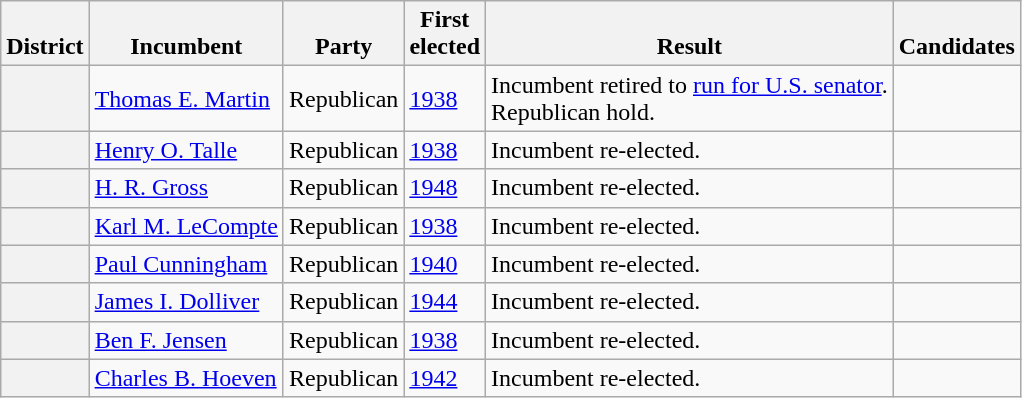<table class=wikitable>
<tr valign=bottom>
<th>District</th>
<th>Incumbent</th>
<th>Party</th>
<th>First<br>elected</th>
<th>Result</th>
<th>Candidates</th>
</tr>
<tr>
<th></th>
<td><a href='#'>Thomas E. Martin</a></td>
<td>Republican</td>
<td><a href='#'>1938</a></td>
<td>Incumbent retired to <a href='#'>run for U.S. senator</a>.<br>Republican hold.</td>
<td nowrap></td>
</tr>
<tr>
<th></th>
<td><a href='#'>Henry O. Talle</a></td>
<td>Republican</td>
<td><a href='#'>1938</a></td>
<td>Incumbent re-elected.</td>
<td nowrap></td>
</tr>
<tr>
<th></th>
<td><a href='#'>H. R. Gross</a></td>
<td>Republican</td>
<td><a href='#'>1948</a></td>
<td>Incumbent re-elected.</td>
<td nowrap></td>
</tr>
<tr>
<th></th>
<td><a href='#'>Karl M. LeCompte</a></td>
<td>Republican</td>
<td><a href='#'>1938</a></td>
<td>Incumbent re-elected.</td>
<td nowrap></td>
</tr>
<tr>
<th></th>
<td><a href='#'>Paul Cunningham</a></td>
<td>Republican</td>
<td><a href='#'>1940</a></td>
<td>Incumbent re-elected.</td>
<td nowrap></td>
</tr>
<tr>
<th></th>
<td><a href='#'>James I. Dolliver</a></td>
<td>Republican</td>
<td><a href='#'>1944</a></td>
<td>Incumbent re-elected.</td>
<td nowrap></td>
</tr>
<tr>
<th></th>
<td><a href='#'>Ben F. Jensen</a></td>
<td>Republican</td>
<td><a href='#'>1938</a></td>
<td>Incumbent re-elected.</td>
<td nowrap></td>
</tr>
<tr>
<th></th>
<td><a href='#'>Charles B. Hoeven</a></td>
<td>Republican</td>
<td><a href='#'>1942</a></td>
<td>Incumbent re-elected.</td>
<td nowrap></td>
</tr>
</table>
